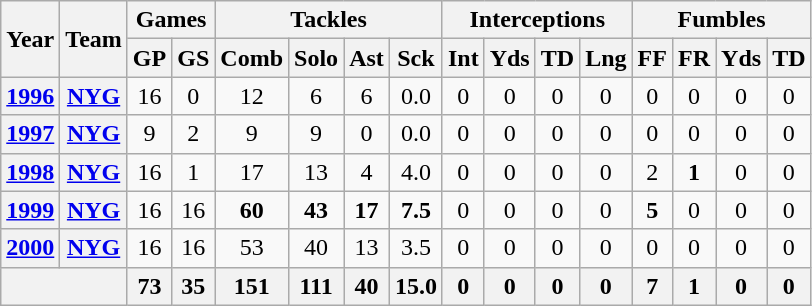<table class="wikitable" style="text-align:center">
<tr>
<th rowspan="2">Year</th>
<th rowspan="2">Team</th>
<th colspan="2">Games</th>
<th colspan="4">Tackles</th>
<th colspan="4">Interceptions</th>
<th colspan="4">Fumbles</th>
</tr>
<tr>
<th>GP</th>
<th>GS</th>
<th>Comb</th>
<th>Solo</th>
<th>Ast</th>
<th>Sck</th>
<th>Int</th>
<th>Yds</th>
<th>TD</th>
<th>Lng</th>
<th>FF</th>
<th>FR</th>
<th>Yds</th>
<th>TD</th>
</tr>
<tr>
<th><a href='#'>1996</a></th>
<th><a href='#'>NYG</a></th>
<td>16</td>
<td>0</td>
<td>12</td>
<td>6</td>
<td>6</td>
<td>0.0</td>
<td>0</td>
<td>0</td>
<td>0</td>
<td>0</td>
<td>0</td>
<td>0</td>
<td>0</td>
<td>0</td>
</tr>
<tr>
<th><a href='#'>1997</a></th>
<th><a href='#'>NYG</a></th>
<td>9</td>
<td>2</td>
<td>9</td>
<td>9</td>
<td>0</td>
<td>0.0</td>
<td>0</td>
<td>0</td>
<td>0</td>
<td>0</td>
<td>0</td>
<td>0</td>
<td>0</td>
<td>0</td>
</tr>
<tr>
<th><a href='#'>1998</a></th>
<th><a href='#'>NYG</a></th>
<td>16</td>
<td>1</td>
<td>17</td>
<td>13</td>
<td>4</td>
<td>4.0</td>
<td>0</td>
<td>0</td>
<td>0</td>
<td>0</td>
<td>2</td>
<td><strong>1</strong></td>
<td>0</td>
<td>0</td>
</tr>
<tr>
<th><a href='#'>1999</a></th>
<th><a href='#'>NYG</a></th>
<td>16</td>
<td>16</td>
<td><strong>60</strong></td>
<td><strong>43</strong></td>
<td><strong>17</strong></td>
<td><strong>7.5</strong></td>
<td>0</td>
<td>0</td>
<td>0</td>
<td>0</td>
<td><strong>5</strong></td>
<td>0</td>
<td>0</td>
<td>0</td>
</tr>
<tr>
<th><a href='#'>2000</a></th>
<th><a href='#'>NYG</a></th>
<td>16</td>
<td>16</td>
<td>53</td>
<td>40</td>
<td>13</td>
<td>3.5</td>
<td>0</td>
<td>0</td>
<td>0</td>
<td>0</td>
<td>0</td>
<td>0</td>
<td>0</td>
<td>0</td>
</tr>
<tr>
<th colspan="2"></th>
<th>73</th>
<th>35</th>
<th>151</th>
<th>111</th>
<th>40</th>
<th>15.0</th>
<th>0</th>
<th>0</th>
<th>0</th>
<th>0</th>
<th>7</th>
<th>1</th>
<th>0</th>
<th>0</th>
</tr>
</table>
